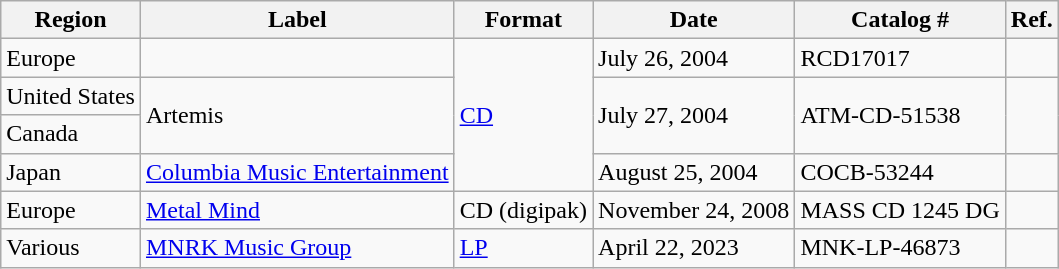<table class="wikitable">
<tr>
<th>Region</th>
<th>Label</th>
<th>Format</th>
<th>Date</th>
<th>Catalog #</th>
<th>Ref.</th>
</tr>
<tr>
<td>Europe</td>
<td></td>
<td rowspan="4"><a href='#'>CD</a></td>
<td>July 26, 2004</td>
<td>RCD17017</td>
<td></td>
</tr>
<tr>
<td>United States</td>
<td rowspan="2">Artemis</td>
<td rowspan="2">July 27, 2004</td>
<td rowspan="2">ATM-CD-51538</td>
<td rowspan="2"></td>
</tr>
<tr>
<td>Canada</td>
</tr>
<tr>
<td>Japan</td>
<td><a href='#'>Columbia Music Entertainment</a></td>
<td>August 25, 2004</td>
<td>COCB-53244</td>
<td></td>
</tr>
<tr>
<td>Europe</td>
<td><a href='#'>Metal Mind</a></td>
<td>CD (digipak)</td>
<td>November 24, 2008</td>
<td>MASS CD 1245 DG</td>
<td></td>
</tr>
<tr>
<td>Various</td>
<td><a href='#'>MNRK Music Group</a></td>
<td><a href='#'>LP</a></td>
<td>April 22, 2023</td>
<td>MNK-LP-46873</td>
<td></td>
</tr>
</table>
